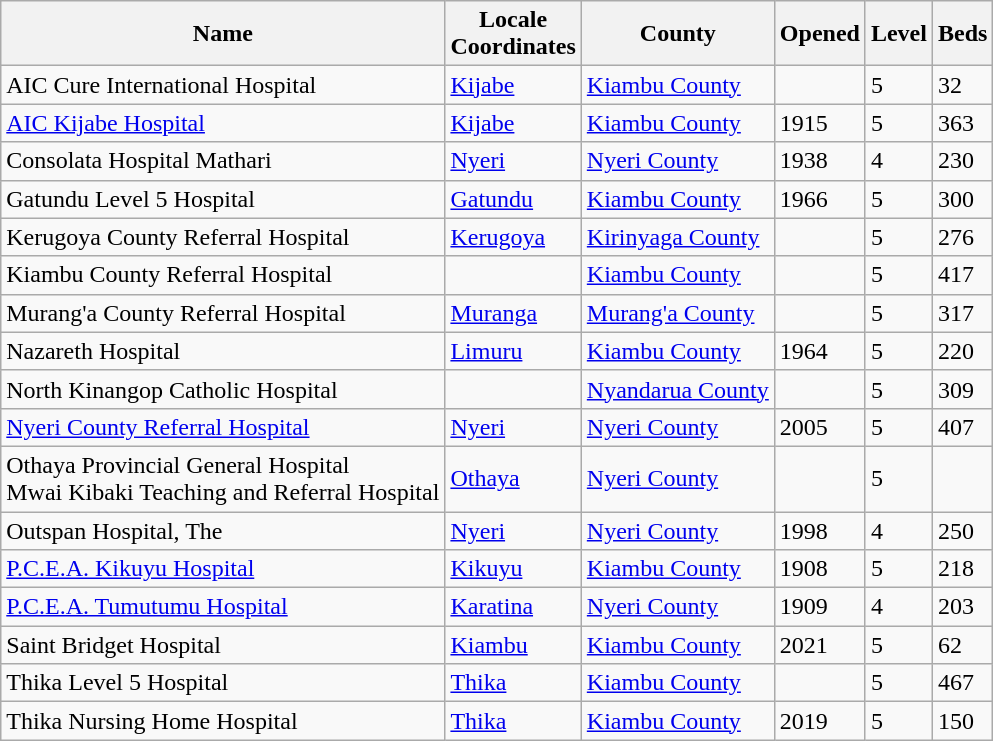<table class="wikitable sortable">
<tr>
<th>Name</th>
<th>Locale<br>Coordinates</th>
<th>County</th>
<th>Opened</th>
<th>Level</th>
<th>Beds</th>
</tr>
<tr>
<td>AIC Cure International Hospital</td>
<td><a href='#'>Kijabe</a><br></td>
<td><a href='#'>Kiambu County</a></td>
<td></td>
<td>5</td>
<td>32</td>
</tr>
<tr>
<td><a href='#'>AIC Kijabe Hospital </a></td>
<td><a href='#'>Kijabe</a><br></td>
<td><a href='#'>Kiambu County</a></td>
<td>1915</td>
<td>5</td>
<td>363</td>
</tr>
<tr>
<td>Consolata Hospital Mathari</td>
<td><a href='#'>Nyeri</a><br></td>
<td><a href='#'>Nyeri County</a></td>
<td>1938</td>
<td>4</td>
<td>230</td>
</tr>
<tr>
<td>Gatundu Level 5 Hospital</td>
<td><a href='#'>Gatundu</a><br></td>
<td><a href='#'>Kiambu County</a></td>
<td>1966</td>
<td>5</td>
<td>300</td>
</tr>
<tr>
<td>Kerugoya County Referral Hospital</td>
<td><a href='#'>Kerugoya</a><br></td>
<td><a href='#'>Kirinyaga County</a></td>
<td></td>
<td>5</td>
<td>276</td>
</tr>
<tr>
<td>Kiambu County Referral Hospital</td>
<td><br></td>
<td><a href='#'>Kiambu County</a></td>
<td></td>
<td>5</td>
<td>417</td>
</tr>
<tr>
<td>Murang'a County Referral Hospital</td>
<td><a href='#'>Muranga</a><br></td>
<td><a href='#'>Murang'a County</a></td>
<td></td>
<td>5</td>
<td>317</td>
</tr>
<tr>
<td>Nazareth Hospital</td>
<td><a href='#'>Limuru</a><br></td>
<td><a href='#'>Kiambu County</a></td>
<td>1964</td>
<td>5</td>
<td>220</td>
</tr>
<tr>
<td>North Kinangop Catholic Hospital</td>
<td><br></td>
<td><a href='#'>Nyandarua County</a></td>
<td></td>
<td>5</td>
<td>309</td>
</tr>
<tr>
<td><a href='#'>Nyeri County Referral Hospital</a></td>
<td><a href='#'>Nyeri</a><br></td>
<td><a href='#'>Nyeri County</a></td>
<td>2005</td>
<td>5</td>
<td>407</td>
</tr>
<tr>
<td>Othaya Provincial General Hospital<br>Mwai Kibaki Teaching and Referral Hospital</td>
<td><a href='#'>Othaya</a><br></td>
<td><a href='#'>Nyeri County</a></td>
<td></td>
<td>5</td>
<td></td>
</tr>
<tr>
<td>Outspan Hospital, The</td>
<td><a href='#'>Nyeri</a><br></td>
<td><a href='#'>Nyeri County</a></td>
<td>1998</td>
<td>4</td>
<td>250</td>
</tr>
<tr>
<td><a href='#'>P.C.E.A. Kikuyu Hospital</a></td>
<td><a href='#'>Kikuyu</a><br></td>
<td><a href='#'>Kiambu County</a></td>
<td>1908</td>
<td>5</td>
<td>218</td>
</tr>
<tr>
<td><a href='#'>P.C.E.A. Tumutumu Hospital</a></td>
<td><a href='#'>Karatina</a><br></td>
<td><a href='#'>Nyeri County</a></td>
<td>1909</td>
<td>4</td>
<td>203</td>
</tr>
<tr>
<td>Saint Bridget Hospital</td>
<td><a href='#'>Kiambu</a><br></td>
<td><a href='#'>Kiambu County</a></td>
<td>2021</td>
<td>5</td>
<td>62</td>
</tr>
<tr>
<td>Thika Level 5 Hospital</td>
<td><a href='#'>Thika</a><br></td>
<td><a href='#'>Kiambu County</a></td>
<td></td>
<td>5</td>
<td>467</td>
</tr>
<tr>
<td>Thika Nursing Home Hospital</td>
<td><a href='#'>Thika</a><br></td>
<td><a href='#'>Kiambu County</a><br></td>
<td>2019</td>
<td>5</td>
<td>150</td>
</tr>
</table>
